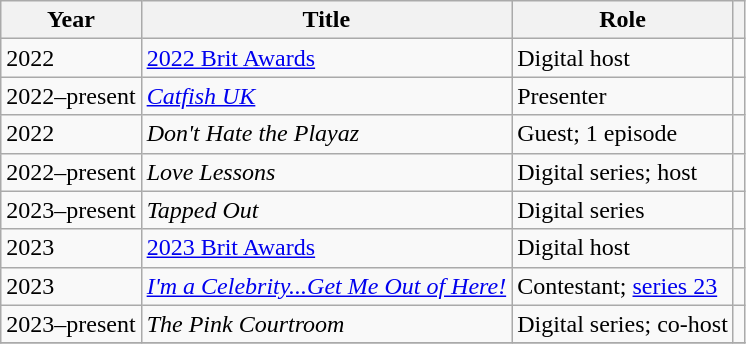<table class="wikitable plainrowheaders sortable">
<tr>
<th>Year</th>
<th>Title</th>
<th>Role</th>
<th class="unsortable"></th>
</tr>
<tr>
<td>2022</td>
<td><a href='#'>2022 Brit Awards</a></td>
<td>Digital host</td>
<td align="center"></td>
</tr>
<tr>
<td>2022–present</td>
<td><em><a href='#'>Catfish UK</a></em></td>
<td>Presenter</td>
<td align="center"></td>
</tr>
<tr>
<td>2022</td>
<td><em>Don't Hate the Playaz</em></td>
<td>Guest; 1 episode</td>
<td align="center"></td>
</tr>
<tr>
<td>2022–present</td>
<td><em>Love Lessons</em></td>
<td>Digital series; host</td>
<td align="center"></td>
</tr>
<tr>
<td>2023–present</td>
<td><em>Tapped Out</em></td>
<td>Digital series</td>
<td align="center"></td>
</tr>
<tr>
<td>2023</td>
<td><a href='#'>2023 Brit Awards</a></td>
<td>Digital host</td>
<td align="center"></td>
</tr>
<tr>
<td>2023</td>
<td><em><a href='#'>I'm a Celebrity...Get Me Out of Here!</a></em></td>
<td>Contestant; <a href='#'>series 23</a></td>
<td align="center"></td>
</tr>
<tr>
<td>2023–present</td>
<td><em>The Pink Courtroom</em></td>
<td>Digital series; co-host</td>
<td align="center"></td>
</tr>
<tr>
</tr>
</table>
